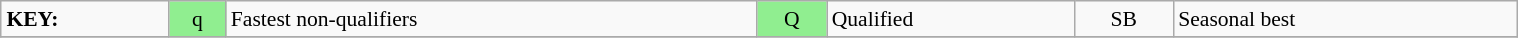<table class="wikitable" style="margin:0.5em auto; font-size:90%;position:relative;" width=80%>
<tr>
<td><strong>KEY:</strong></td>
<td bgcolor=lightgreen align=center>q</td>
<td>Fastest non-qualifiers</td>
<td bgcolor=lightgreen align=center>Q</td>
<td>Qualified</td>
<td align=center>SB</td>
<td>Seasonal best</td>
</tr>
<tr>
</tr>
</table>
